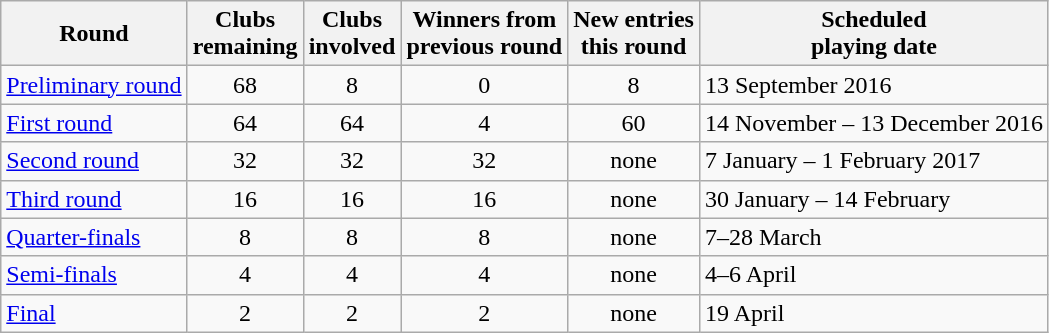<table class="wikitable">
<tr>
<th>Round</th>
<th>Clubs<br>remaining</th>
<th>Clubs<br>involved</th>
<th>Winners from<br>previous round</th>
<th>New entries<br>this round</th>
<th>Scheduled<br>playing date</th>
</tr>
<tr>
<td><a href='#'>Preliminary round</a></td>
<td style="text-align:center;">68</td>
<td style="text-align:center;">8</td>
<td style="text-align:center;">0</td>
<td style="text-align:center;">8</td>
<td>13 September 2016</td>
</tr>
<tr>
<td><a href='#'>First round</a></td>
<td style="text-align:center;">64</td>
<td style="text-align:center;">64</td>
<td style="text-align:center;">4</td>
<td style="text-align:center;">60</td>
<td>14 November – 13 December 2016</td>
</tr>
<tr>
<td><a href='#'>Second round</a></td>
<td style="text-align:center;">32</td>
<td style="text-align:center;">32</td>
<td style="text-align:center;">32</td>
<td style="text-align:center;">none</td>
<td>7 January – 1 February 2017</td>
</tr>
<tr>
<td><a href='#'>Third round</a></td>
<td style="text-align:center;">16</td>
<td style="text-align:center;">16</td>
<td style="text-align:center;">16</td>
<td style="text-align:center;">none</td>
<td>30 January – 14 February</td>
</tr>
<tr>
<td><a href='#'>Quarter-finals</a></td>
<td style="text-align:center;">8</td>
<td style="text-align:center;">8</td>
<td style="text-align:center;">8</td>
<td style="text-align:center;">none</td>
<td>7–28 March</td>
</tr>
<tr>
<td><a href='#'>Semi-finals</a></td>
<td style="text-align:center;">4</td>
<td style="text-align:center;">4</td>
<td style="text-align:center;">4</td>
<td style="text-align:center;">none</td>
<td>4–6 April</td>
</tr>
<tr>
<td><a href='#'>Final</a></td>
<td style="text-align:center;">2</td>
<td style="text-align:center;">2</td>
<td style="text-align:center;">2</td>
<td style="text-align:center;">none</td>
<td>19 April</td>
</tr>
</table>
